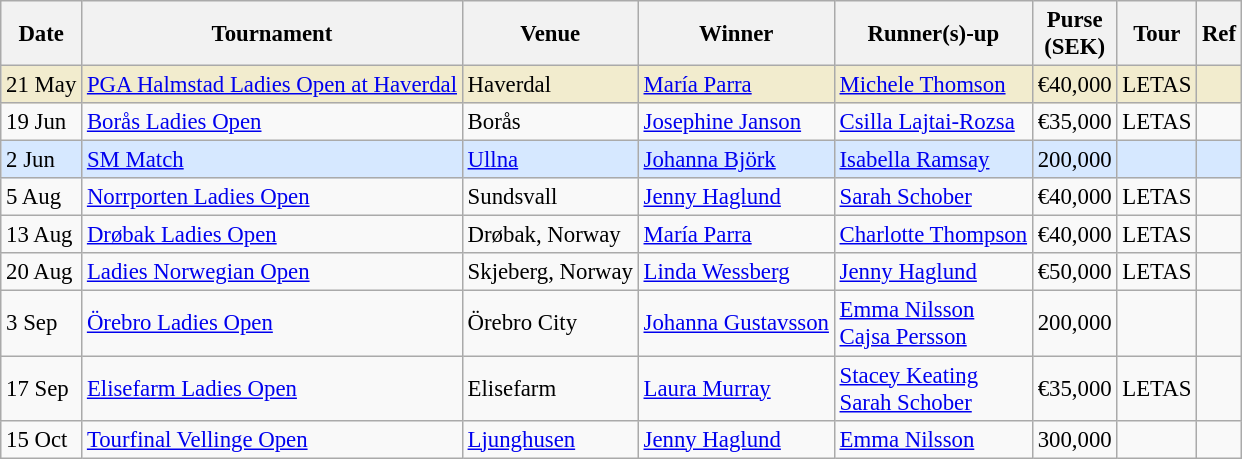<table class="wikitable sortable" style="font-size:95%;">
<tr>
<th>Date</th>
<th>Tournament</th>
<th>Venue</th>
<th>Winner</th>
<th>Runner(s)-up</th>
<th>Purse<br>(SEK)</th>
<th>Tour</th>
<th>Ref</th>
</tr>
<tr style="background:#f2ecce;">
<td>21 May</td>
<td><a href='#'>PGA Halmstad Ladies Open at Haverdal</a></td>
<td>Haverdal</td>
<td> <a href='#'>María Parra</a></td>
<td> <a href='#'>Michele Thomson</a></td>
<td>€40,000</td>
<td>LETAS</td>
<td></td>
</tr>
<tr>
<td>19 Jun</td>
<td><a href='#'>Borås Ladies Open</a></td>
<td>Borås</td>
<td> <a href='#'>Josephine Janson</a></td>
<td> <a href='#'>Csilla Lajtai-Rozsa</a></td>
<td>€35,000</td>
<td>LETAS</td>
<td></td>
</tr>
<tr style="background:#D6E8FF;">
<td>2 Jun</td>
<td><a href='#'>SM Match</a></td>
<td><a href='#'>Ullna</a></td>
<td> <a href='#'>Johanna Björk</a></td>
<td> <a href='#'>Isabella Ramsay</a></td>
<td>200,000</td>
<td></td>
<td></td>
</tr>
<tr>
<td>5 Aug</td>
<td><a href='#'>Norrporten Ladies Open</a></td>
<td>Sundsvall</td>
<td> <a href='#'>Jenny Haglund</a></td>
<td> <a href='#'>Sarah Schober</a></td>
<td>€40,000</td>
<td>LETAS</td>
<td></td>
</tr>
<tr>
<td>13 Aug</td>
<td><a href='#'>Drøbak Ladies Open</a></td>
<td>Drøbak, Norway</td>
<td> <a href='#'>María Parra</a></td>
<td> <a href='#'>Charlotte Thompson</a></td>
<td>€40,000</td>
<td>LETAS</td>
<td></td>
</tr>
<tr>
<td>20 Aug</td>
<td><a href='#'>Ladies Norwegian Open</a></td>
<td>Skjeberg, Norway</td>
<td> <a href='#'>Linda Wessberg</a></td>
<td> <a href='#'>Jenny Haglund</a></td>
<td>€50,000</td>
<td>LETAS</td>
<td></td>
</tr>
<tr>
<td>3 Sep</td>
<td><a href='#'>Örebro Ladies Open</a></td>
<td>Örebro City</td>
<td> <a href='#'>Johanna Gustavsson</a></td>
<td> <a href='#'>Emma Nilsson</a><br> <a href='#'>Cajsa Persson</a></td>
<td>200,000</td>
<td></td>
<td></td>
</tr>
<tr>
<td>17 Sep</td>
<td><a href='#'>Elisefarm Ladies Open</a></td>
<td>Elisefarm</td>
<td> <a href='#'>Laura Murray</a></td>
<td> <a href='#'>Stacey Keating</a><br> <a href='#'>Sarah Schober</a></td>
<td>€35,000</td>
<td>LETAS</td>
<td></td>
</tr>
<tr>
<td>15 Oct</td>
<td><a href='#'>Tourfinal Vellinge Open</a></td>
<td><a href='#'>Ljunghusen</a></td>
<td> <a href='#'>Jenny Haglund</a></td>
<td> <a href='#'>Emma Nilsson</a></td>
<td>300,000</td>
<td></td>
<td></td>
</tr>
</table>
